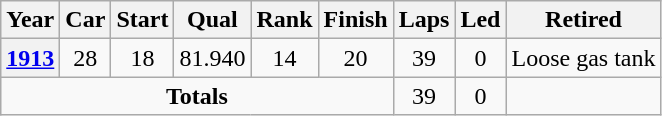<table class="wikitable" style="text-align:center">
<tr>
<th>Year</th>
<th>Car</th>
<th>Start</th>
<th>Qual</th>
<th>Rank</th>
<th>Finish</th>
<th>Laps</th>
<th>Led</th>
<th>Retired</th>
</tr>
<tr>
<th><a href='#'>1913</a></th>
<td>28</td>
<td>18</td>
<td>81.940</td>
<td>14</td>
<td>20</td>
<td>39</td>
<td>0</td>
<td>Loose gas tank</td>
</tr>
<tr>
<td colspan=6><strong>Totals</strong></td>
<td>39</td>
<td>0</td>
<td></td>
</tr>
</table>
